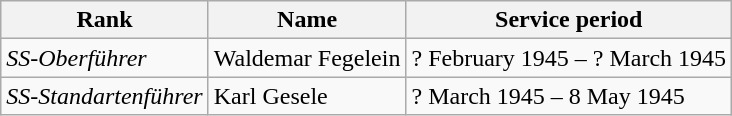<table class="wikitable">
<tr>
<th>Rank</th>
<th>Name</th>
<th>Service period</th>
</tr>
<tr>
<td><em>SS-Oberführer</em></td>
<td>Waldemar Fegelein</td>
<td>? February 1945 – ? March 1945</td>
</tr>
<tr>
<td><em>SS-Standartenführer</em></td>
<td>Karl Gesele</td>
<td>? March 1945 – 8 May 1945</td>
</tr>
</table>
